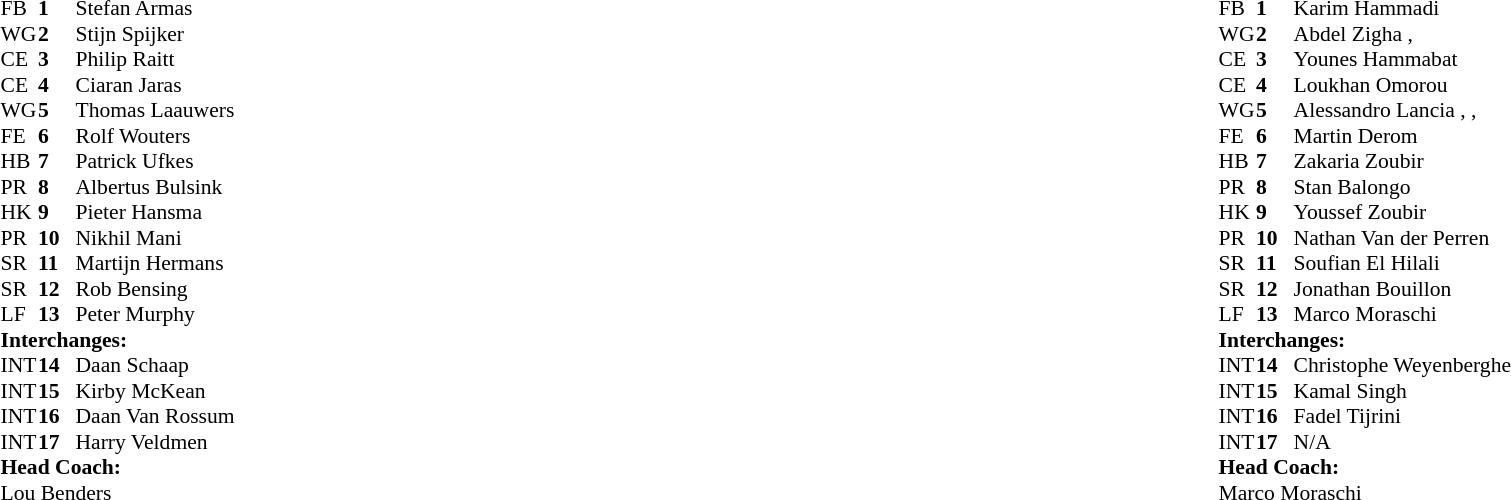<table style="width:100%">
<tr>
<td style="vertical-align:top;width:40%"><br><table style="font-size:90%" cellspacing="0" cellpadding="0">
<tr>
<th width=25></th>
<th width=25></th>
</tr>
<tr>
<td>FB</td>
<td><strong>1</strong></td>
<td> Stefan Armas</td>
</tr>
<tr>
<td>WG</td>
<td><strong>2</strong></td>
<td> Stijn Spijker </td>
</tr>
<tr>
<td>CE</td>
<td><strong>3</strong></td>
<td> Philip Raitt</td>
</tr>
<tr>
<td>CE</td>
<td><strong>4</strong></td>
<td> Ciaran Jaras</td>
</tr>
<tr>
<td>WG</td>
<td><strong>5</strong></td>
<td> Thomas Laauwers</td>
</tr>
<tr>
<td>FE</td>
<td><strong>6</strong></td>
<td> Rolf Wouters</td>
</tr>
<tr>
<td>HB</td>
<td><strong>7</strong></td>
<td> Patrick Ufkes</td>
</tr>
<tr>
<td>PR</td>
<td><strong>8</strong></td>
<td> Albertus Bulsink</td>
</tr>
<tr>
<td>HK</td>
<td><strong>9</strong></td>
<td> Pieter Hansma</td>
</tr>
<tr>
<td>PR</td>
<td><strong>10</strong></td>
<td> Nikhil Mani</td>
</tr>
<tr>
<td>SR</td>
<td><strong>11</strong></td>
<td> Martijn Hermans </td>
</tr>
<tr>
<td>SR</td>
<td><strong>12</strong></td>
<td> Rob Bensing</td>
</tr>
<tr>
<td>LF</td>
<td><strong>13</strong></td>
<td> Peter Murphy</td>
</tr>
<tr>
<td colspan="3"><strong>Interchanges:</strong></td>
</tr>
<tr>
<td>INT</td>
<td><strong>14</strong></td>
<td> Daan Schaap</td>
</tr>
<tr>
<td>INT</td>
<td><strong>15</strong></td>
<td> Kirby McKean</td>
</tr>
<tr>
<td>INT</td>
<td><strong>16</strong></td>
<td> Daan Van Rossum </td>
</tr>
<tr>
<td>INT</td>
<td><strong>17</strong></td>
<td> Harry Veldmen</td>
</tr>
<tr>
<td colspan=3><strong>Head Coach:</strong></td>
</tr>
<tr>
<td colspan=4> Lou Benders</td>
</tr>
</table>
</td>
<td style="vertical-align:top; width:50%"><br><table cellspacing="0" cellpadding="0" style="font-size:90%; margin:auto">
<tr>
<th width=25></th>
<th width=25></th>
</tr>
<tr>
<td>FB</td>
<td><strong>1</strong></td>
<td> Karim Hammadi </td>
</tr>
<tr>
<td>WG</td>
<td><strong>2</strong></td>
<td> Abdel Zigha , </td>
</tr>
<tr>
<td>CE</td>
<td><strong>3</strong></td>
<td> Younes Hammabat</td>
</tr>
<tr>
<td>CE</td>
<td><strong>4</strong></td>
<td> Loukhan Omorou</td>
</tr>
<tr>
<td>WG</td>
<td><strong>5</strong></td>
<td> Alessandro Lancia , , </td>
</tr>
<tr>
<td>FE</td>
<td><strong>6</strong></td>
<td> Martin Derom</td>
</tr>
<tr>
<td>HB</td>
<td><strong>7</strong></td>
<td> Zakaria Zoubir</td>
</tr>
<tr>
<td>PR</td>
<td><strong>8</strong></td>
<td> Stan Balongo </td>
</tr>
<tr>
<td>HK</td>
<td><strong>9</strong></td>
<td> Youssef Zoubir</td>
</tr>
<tr>
<td>PR</td>
<td><strong>10</strong></td>
<td> Nathan Van der Perren</td>
</tr>
<tr>
<td>SR</td>
<td><strong>11</strong></td>
<td> Soufian El Hilali </td>
</tr>
<tr>
<td>SR</td>
<td><strong>12</strong></td>
<td> Jonathan Bouillon</td>
</tr>
<tr>
<td>LF</td>
<td><strong>13</strong></td>
<td> Marco Moraschi</td>
</tr>
<tr>
<td colspan="3"><strong>Interchanges:</strong></td>
</tr>
<tr>
<td>INT</td>
<td><strong>14</strong></td>
<td> Christophe Weyenberghe</td>
</tr>
<tr>
<td>INT</td>
<td><strong>15</strong></td>
<td> Kamal Singh </td>
</tr>
<tr>
<td>INT</td>
<td><strong>16</strong></td>
<td> Fadel Tijrini</td>
</tr>
<tr>
<td>INT</td>
<td><strong>17</strong></td>
<td> N/A</td>
</tr>
<tr>
<td colspan=3><strong>Head Coach:</strong></td>
</tr>
<tr>
<td colspan=4> Marco Moraschi</td>
</tr>
</table>
</td>
</tr>
</table>
